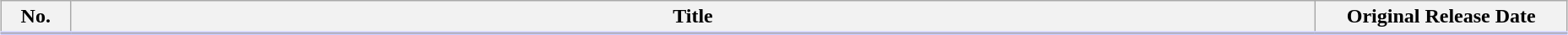<table class="wikitable" style="width:98%; margin:auto; background:#FFF;">
<tr style="border-bottom: 3px solid #CCF">
<th style="width:3em;">No.</th>
<th>Title</th>
<th style="width:12em;">Original Release Date</th>
</tr>
<tr>
</tr>
</table>
